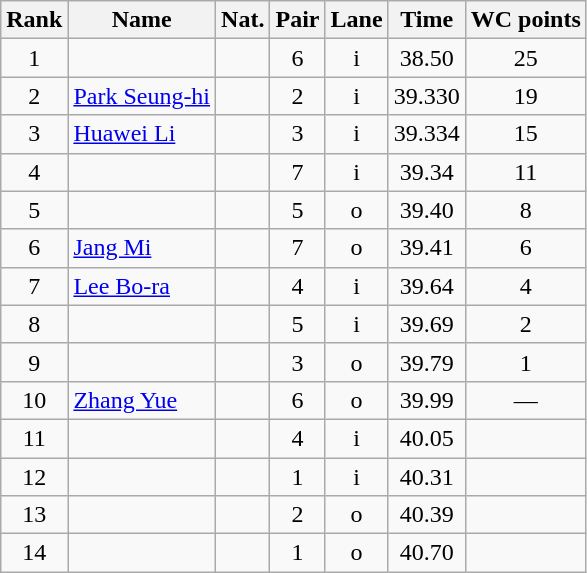<table class="wikitable sortable" style="text-align:center">
<tr>
<th>Rank</th>
<th>Name</th>
<th>Nat.</th>
<th>Pair</th>
<th>Lane</th>
<th>Time</th>
<th>WC points</th>
</tr>
<tr>
<td>1</td>
<td align=left></td>
<td></td>
<td>6</td>
<td>i</td>
<td>38.50</td>
<td>25</td>
</tr>
<tr>
<td>2</td>
<td align=left><a href='#'>Park Seung-hi</a></td>
<td></td>
<td>2</td>
<td>i</td>
<td>39.330</td>
<td>19</td>
</tr>
<tr>
<td>3</td>
<td align=left><a href='#'>Huawei Li</a></td>
<td></td>
<td>3</td>
<td>i</td>
<td>39.334</td>
<td>15</td>
</tr>
<tr>
<td>4</td>
<td align=left></td>
<td></td>
<td>7</td>
<td>i</td>
<td>39.34</td>
<td>11</td>
</tr>
<tr>
<td>5</td>
<td align=left></td>
<td></td>
<td>5</td>
<td>o</td>
<td>39.40</td>
<td>8</td>
</tr>
<tr>
<td>6</td>
<td align=left><a href='#'>Jang Mi</a></td>
<td></td>
<td>7</td>
<td>o</td>
<td>39.41</td>
<td>6</td>
</tr>
<tr>
<td>7</td>
<td align=left><a href='#'>Lee Bo-ra</a></td>
<td></td>
<td>4</td>
<td>i</td>
<td>39.64</td>
<td>4</td>
</tr>
<tr>
<td>8</td>
<td align=left></td>
<td></td>
<td>5</td>
<td>i</td>
<td>39.69</td>
<td>2</td>
</tr>
<tr>
<td>9</td>
<td align=left></td>
<td></td>
<td>3</td>
<td>o</td>
<td>39.79</td>
<td>1</td>
</tr>
<tr>
<td>10</td>
<td align=left><a href='#'>Zhang Yue</a></td>
<td></td>
<td>6</td>
<td>o</td>
<td>39.99</td>
<td>—</td>
</tr>
<tr>
<td>11</td>
<td align=left></td>
<td></td>
<td>4</td>
<td>i</td>
<td>40.05</td>
<td></td>
</tr>
<tr>
<td>12</td>
<td align=left></td>
<td></td>
<td>1</td>
<td>i</td>
<td>40.31</td>
<td></td>
</tr>
<tr>
<td>13</td>
<td align=left></td>
<td></td>
<td>2</td>
<td>o</td>
<td>40.39</td>
<td></td>
</tr>
<tr>
<td>14</td>
<td align=left></td>
<td></td>
<td>1</td>
<td>o</td>
<td>40.70</td>
<td></td>
</tr>
</table>
